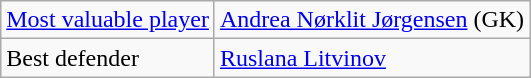<table class="wikitable">
<tr>
<td><a href='#'>Most valuable player</a></td>
<td> <a href='#'>Andrea Nørklit Jørgensen</a> (GK)</td>
</tr>
<tr>
<td>Best defender</td>
<td> <a href='#'>Ruslana Litvinov</a></td>
</tr>
</table>
